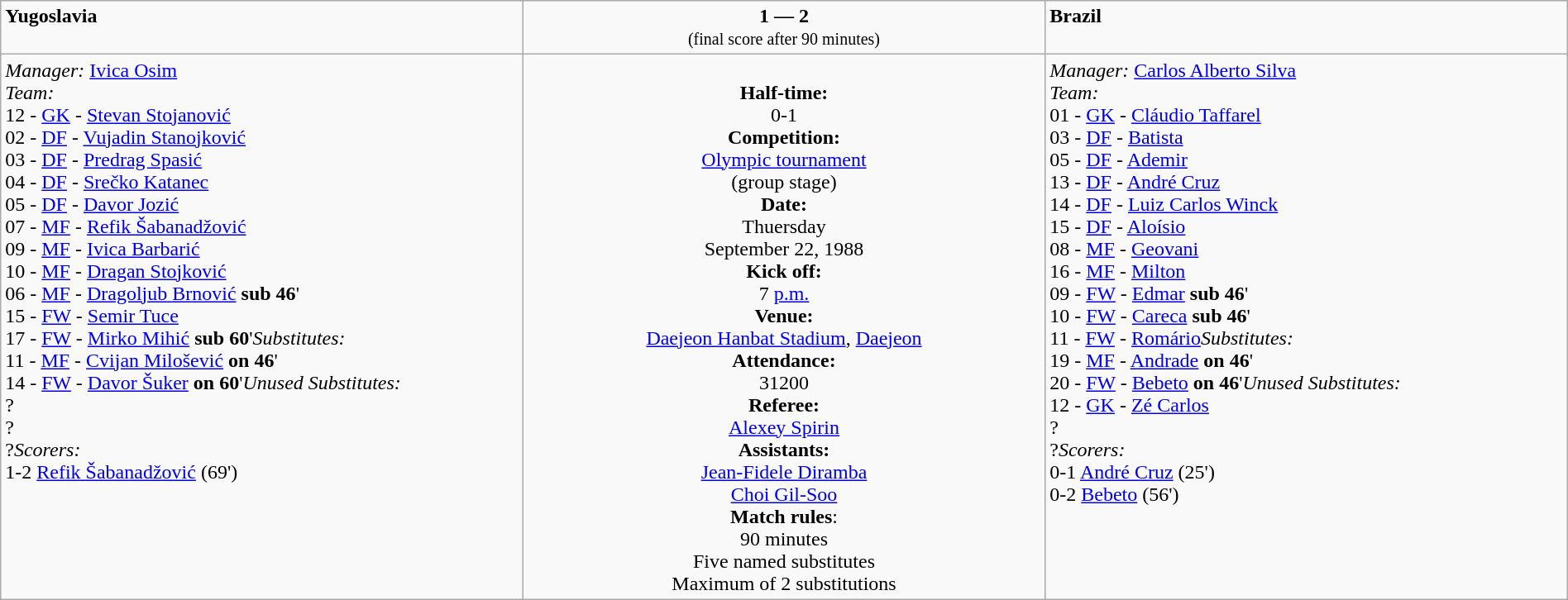<table border=0 class="wikitable" width=100%>
<tr>
<td width=33% valign=top><span> <strong>Yugoslavia</strong></span></td>
<td width=33% valign=top align=center><span><strong>1 — 2</strong></span><br><small>(final score after 90 minutes)</small></td>
<td width=33% valign=top><span>  <strong>Brazil</strong></span></td>
</tr>
<tr>
<td valign=top><em>Manager:</em>  <a href='#'>Ivica Osim</a><br><em>Team:</em>
<br>12 - <a href='#'>GK</a> - <a href='#'>Stevan Stojanović</a>
<br>02 - <a href='#'>DF</a> - <a href='#'>Vujadin Stanojković</a>
<br>03 - <a href='#'>DF</a> - <a href='#'>Predrag Spasić</a>
<br>04 - <a href='#'>DF</a> - <a href='#'>Srečko Katanec</a>
<br>05 - <a href='#'>DF</a> - <a href='#'>Davor Jozić</a> 
<br>07 - <a href='#'>MF</a> - <a href='#'>Refik Šabanadžović</a>
<br>09 - <a href='#'>MF</a> - <a href='#'>Ivica Barbarić</a>
<br>10 - <a href='#'>MF</a> - <a href='#'>Dragan Stojković</a>
<br>06 - <a href='#'>MF</a> - <a href='#'>Dragoljub Brnović</a> <strong>sub 46</strong>'
<br>15 - <a href='#'>FW</a> - <a href='#'>Semir Tuce</a>
<br>17 - <a href='#'>FW</a> - <a href='#'>Mirko Mihić</a> <strong>sub 60</strong>'<em>Substitutes:</em>
<br>11 - <a href='#'>MF</a> - <a href='#'>Cvijan Milošević</a> <strong>on 46</strong>'
<br>14 - <a href='#'>FW</a> - <a href='#'>Davor Šuker</a> <strong>on 60</strong>'<em>Unused Substitutes:</em>
<br>?
<br>?
<br>?<em>Scorers:</em>
<br>1-2 <a href='#'>Refik Šabanadžović</a> (69')</td>
<td valign=middle align=center><br><strong>Half-time:</strong><br>0-1<br><strong>Competition:</strong><br><a href='#'>Olympic tournament</a><br> (group stage)<br><strong>Date:</strong><br>Thuersday<br>September 22, 1988<br><strong>Kick off:</strong><br>7 <a href='#'>p.m.</a><br><strong>Venue:</strong><br><a href='#'>Daejeon Hanbat Stadium</a>, <a href='#'>Daejeon</a><br><strong>Attendance:</strong><br> 31200<br><strong>Referee:</strong><br><a href='#'>Alexey Spirin</a> <br><strong>Assistants:</strong><br><a href='#'>Jean-Fidele Diramba</a> <br><a href='#'>Choi Gil-Soo</a> <br><strong>Match rules</strong>:<br>90 minutes<br>Five named substitutes<br>Maximum of 2 substitutions
</td>
<td valign=top><em>Manager:</em>  <a href='#'>Carlos Alberto Silva</a><br><em>Team:</em>
<br>01 - <a href='#'>GK</a> - <a href='#'>Cláudio Taffarel</a>
<br>03 - <a href='#'>DF</a> - <a href='#'>Batista</a>
<br>05 - <a href='#'>DF</a> - <a href='#'>Ademir</a>
<br>13 - <a href='#'>DF</a> - <a href='#'>André Cruz</a>
<br>14 - <a href='#'>DF</a> - <a href='#'>Luiz Carlos Winck</a>
<br>15 - <a href='#'>DF</a> - <a href='#'>Aloísio</a>
<br>08 - <a href='#'>MF</a> - <a href='#'>Geovani</a>
<br>16 - <a href='#'>MF</a> - <a href='#'>Milton</a>
<br>09 - <a href='#'>FW</a> - <a href='#'>Edmar</a> <strong>sub 46</strong>'
<br>10 - <a href='#'>FW</a> - <a href='#'>Careca</a> <strong>sub 46</strong>'
<br>11 - <a href='#'>FW</a> - <a href='#'>Romário</a><em>Substitutes:</em>
<br>19 - <a href='#'>MF</a> - <a href='#'>Andrade</a> <strong>on 46</strong>'
<br>20 - <a href='#'>FW</a> - <a href='#'>Bebeto</a> <strong>on 46</strong>'<em>Unused Substitutes:</em>
<br>12 - <a href='#'>GK</a> - <a href='#'>Zé Carlos</a>
<br>?
<br>?<em>Scorers:</em>
<br>0-1 <a href='#'>André Cruz</a> (25')
<br>0-2 <a href='#'>Bebeto</a> (56')</td>
</tr>
</table>
